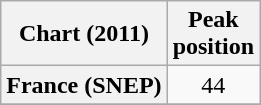<table class="wikitable plainrowheaders">
<tr>
<th>Chart (2011)</th>
<th>Peak<br>position</th>
</tr>
<tr>
<th scope="row">France (SNEP)</th>
<td align="center">44</td>
</tr>
<tr>
</tr>
</table>
